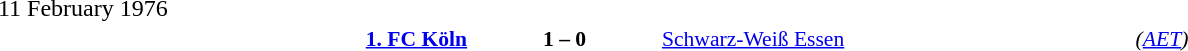<table width=100% cellspacing=1>
<tr>
<th width=25%></th>
<th width=10%></th>
<th width=25%></th>
<th></th>
</tr>
<tr>
<td>11 February 1976</td>
</tr>
<tr style=font-size:90%>
<td align=right><strong><a href='#'>1. FC Köln</a></strong></td>
<td align=center><strong>1 – 0</strong></td>
<td><a href='#'>Schwarz-Weiß Essen</a></td>
<td><em>(<a href='#'>AET</a>)</em></td>
</tr>
</table>
